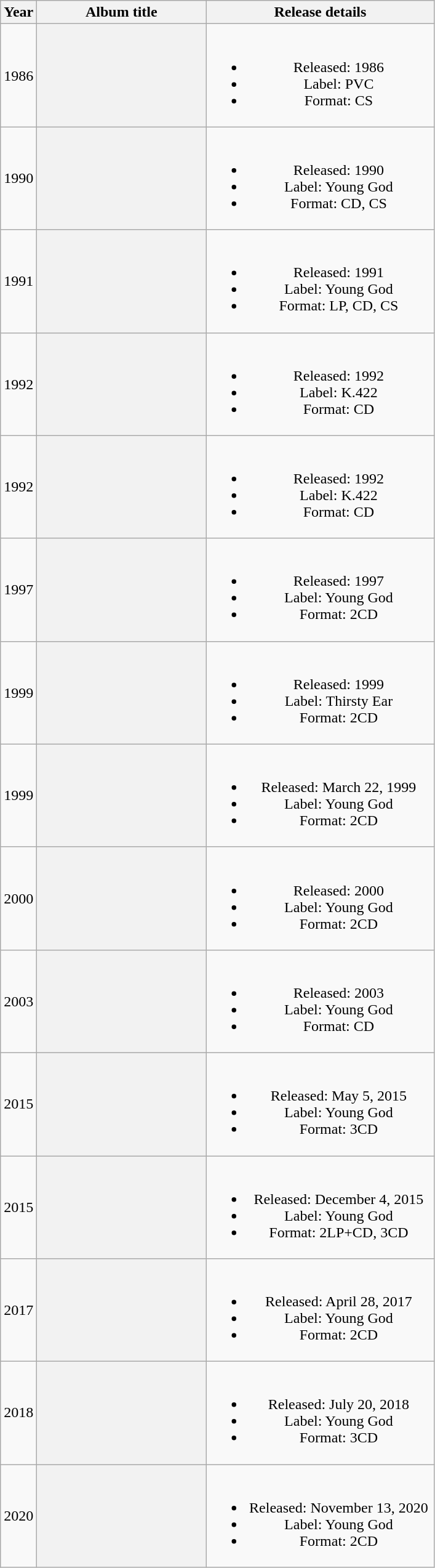<table class="wikitable plainrowheaders" style="text-align:center;">
<tr>
<th>Year</th>
<th scope="col" rowspan="1" style="width:11em">Album title</th>
<th scope="col" rowspan="1" style="width:15em">Release details</th>
</tr>
<tr>
<td>1986</td>
<th></th>
<td><br><ul><li>Released: 1986</li><li>Label: PVC</li><li>Format: CS</li></ul></td>
</tr>
<tr>
<td>1990</td>
<th></th>
<td><br><ul><li>Released: 1990</li><li>Label: Young God</li><li>Format: CD, CS</li></ul></td>
</tr>
<tr>
<td>1991</td>
<th></th>
<td><br><ul><li>Released: 1991</li><li>Label: Young God</li><li>Format: LP, CD, CS</li></ul></td>
</tr>
<tr>
<td>1992</td>
<th></th>
<td><br><ul><li>Released: 1992</li><li>Label: K.422</li><li>Format: CD</li></ul></td>
</tr>
<tr>
<td>1992</td>
<th></th>
<td><br><ul><li>Released: 1992</li><li>Label: K.422</li><li>Format: CD</li></ul></td>
</tr>
<tr>
<td>1997</td>
<th></th>
<td><br><ul><li>Released: 1997</li><li>Label: Young God</li><li>Format: 2CD</li></ul></td>
</tr>
<tr>
<td>1999</td>
<th></th>
<td><br><ul><li>Released: 1999</li><li>Label: Thirsty Ear</li><li>Format: 2CD</li></ul></td>
</tr>
<tr>
<td>1999</td>
<th></th>
<td><br><ul><li>Released: March 22, 1999</li><li>Label: Young God</li><li>Format: 2CD</li></ul></td>
</tr>
<tr>
<td>2000</td>
<th></th>
<td><br><ul><li>Released: 2000</li><li>Label: Young God</li><li>Format: 2CD</li></ul></td>
</tr>
<tr>
<td>2003</td>
<th></th>
<td><br><ul><li>Released: 2003</li><li>Label: Young God</li><li>Format: CD</li></ul></td>
</tr>
<tr>
<td>2015</td>
<th></th>
<td><br><ul><li>Released: May 5, 2015</li><li>Label: Young God</li><li>Format: 3CD</li></ul></td>
</tr>
<tr>
<td>2015</td>
<th></th>
<td><br><ul><li>Released: December 4, 2015</li><li>Label: Young God</li><li>Format: 2LP+CD, 3CD</li></ul></td>
</tr>
<tr>
<td>2017</td>
<th></th>
<td><br><ul><li>Released: April 28, 2017</li><li>Label: Young God</li><li>Format: 2CD</li></ul></td>
</tr>
<tr>
<td>2018</td>
<th></th>
<td><br><ul><li>Released: July 20, 2018</li><li>Label: Young God</li><li>Format: 3CD</li></ul></td>
</tr>
<tr>
<td>2020</td>
<th></th>
<td><br><ul><li>Released: November 13, 2020</li><li>Label: Young God</li><li>Format: 2CD</li></ul></td>
</tr>
</table>
